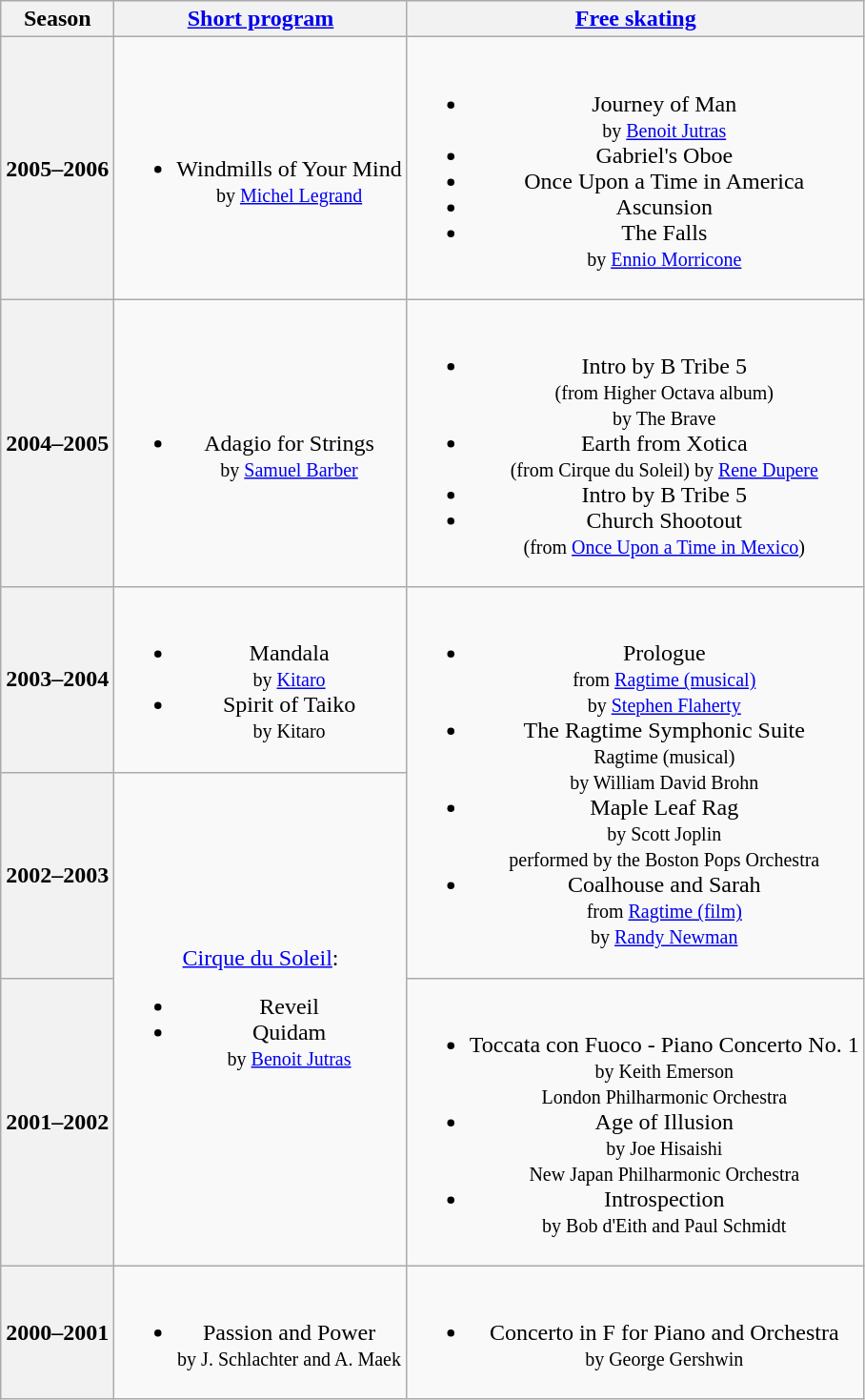<table class="wikitable" style="text-align:center">
<tr>
<th>Season</th>
<th><a href='#'>Short program</a></th>
<th><a href='#'>Free skating</a></th>
</tr>
<tr>
<th>2005–2006 <br> </th>
<td><br><ul><li>Windmills of Your Mind <br><small> by <a href='#'>Michel Legrand</a> </small></li></ul></td>
<td><br><ul><li>Journey of Man <br><small> by <a href='#'>Benoit Jutras</a> </small></li><li>Gabriel's Oboe</li><li>Once Upon a Time in America</li><li>Ascunsion</li><li>The Falls <br><small> by <a href='#'>Ennio Morricone</a> </small></li></ul></td>
</tr>
<tr>
<th>2004–2005 <br> </th>
<td><br><ul><li>Adagio for Strings <br><small> by <a href='#'>Samuel Barber</a> </small></li></ul></td>
<td><br><ul><li>Intro by B Tribe 5 <br><small> (from Higher Octava album) <br> by The Brave </small></li><li>Earth from Xotica <br><small> (from Cirque du Soleil) by <a href='#'>Rene Dupere</a> </small></li><li>Intro by B Tribe 5</li><li>Church Shootout <br><small> (from <a href='#'>Once Upon a Time in Mexico</a>) </small></li></ul></td>
</tr>
<tr>
<th>2003–2004 <br> </th>
<td><br><ul><li>Mandala <br><small> by <a href='#'>Kitaro</a> </small></li><li>Spirit of Taiko <br><small> by Kitaro </small></li></ul></td>
<td rowspan=2><br><ul><li>Prologue <br><small> from <a href='#'>Ragtime (musical)</a> <br> by <a href='#'>Stephen Flaherty</a> </small></li><li>The Ragtime Symphonic Suite <br><small> Ragtime (musical) <br> by William David Brohn </small></li><li>Maple Leaf Rag <br><small> by Scott Joplin <br> performed by the Boston Pops Orchestra </small></li><li>Coalhouse and Sarah <br><small> from <a href='#'>Ragtime (film)</a> <br> by <a href='#'>Randy Newman</a> </small></li></ul></td>
</tr>
<tr>
<th>2002–2003 <br> </th>
<td rowspan=2><a href='#'>Cirque du Soleil</a>:<br><ul><li>Reveil</li><li>Quidam <br><small> by <a href='#'>Benoit Jutras</a> </small></li></ul></td>
</tr>
<tr>
<th>2001–2002 <br> </th>
<td><br><ul><li>Toccata con Fuoco - Piano Concerto No. 1 <br><small> by Keith Emerson <br> London Philharmonic Orchestra </small></li><li>Age of Illusion <br><small> by Joe Hisaishi <br> New Japan Philharmonic Orchestra </small></li><li>Introspection <br><small> by Bob d'Eith and Paul Schmidt </small></li></ul></td>
</tr>
<tr>
<th>2000–2001 <br> </th>
<td><br><ul><li>Passion and Power <br><small> by J. Schlachter and A. Maek </small></li></ul></td>
<td><br><ul><li>Concerto in F for Piano and Orchestra <br><small> by George Gershwin </small></li></ul></td>
</tr>
</table>
